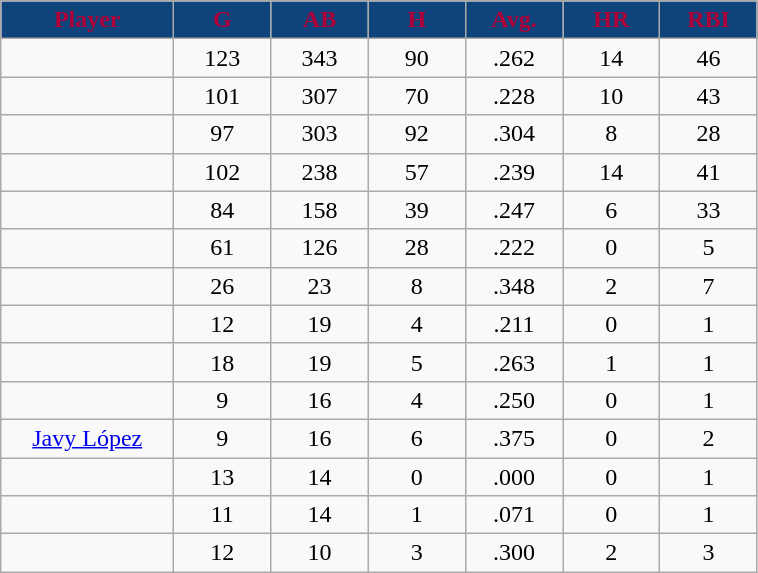<table class="wikitable sortable">
<tr>
<th style="background:#0f437c; color:#af0039; width:16%;">Player</th>
<th style="background:#0f437c; color:#af0039; width:9%;">G</th>
<th style="background:#0f437c; color:#af0039; width:9%;">AB</th>
<th style="background:#0f437c; color:#af0039; width:9%;">H</th>
<th style="background:#0f437c; color:#af0039; width:9%;">Avg.</th>
<th style="background:#0f437c; color:#af0039; width:9%;">HR</th>
<th style="background:#0f437c; color:#af0039; width:9%;">RBI</th>
</tr>
<tr style="text-align:center;">
<td></td>
<td>123</td>
<td>343</td>
<td>90</td>
<td>.262</td>
<td>14</td>
<td>46</td>
</tr>
<tr style="text-align:center;">
<td></td>
<td>101</td>
<td>307</td>
<td>70</td>
<td>.228</td>
<td>10</td>
<td>43</td>
</tr>
<tr style="text-align:center;">
<td></td>
<td>97</td>
<td>303</td>
<td>92</td>
<td>.304</td>
<td>8</td>
<td>28</td>
</tr>
<tr style="text-align:center;">
<td></td>
<td>102</td>
<td>238</td>
<td>57</td>
<td>.239</td>
<td>14</td>
<td>41</td>
</tr>
<tr style="text-align:center;">
<td></td>
<td>84</td>
<td>158</td>
<td>39</td>
<td>.247</td>
<td>6</td>
<td>33</td>
</tr>
<tr style="text-align:center;">
<td></td>
<td>61</td>
<td>126</td>
<td>28</td>
<td>.222</td>
<td>0</td>
<td>5</td>
</tr>
<tr style="text-align:center;">
<td></td>
<td>26</td>
<td>23</td>
<td>8</td>
<td>.348</td>
<td>2</td>
<td>7</td>
</tr>
<tr style="text-align:center;">
<td></td>
<td>12</td>
<td>19</td>
<td>4</td>
<td>.211</td>
<td>0</td>
<td>1</td>
</tr>
<tr style="text-align:center;">
<td></td>
<td>18</td>
<td>19</td>
<td>5</td>
<td>.263</td>
<td>1</td>
<td>1</td>
</tr>
<tr style="text-align:center;">
<td></td>
<td>9</td>
<td>16</td>
<td>4</td>
<td>.250</td>
<td>0</td>
<td>1</td>
</tr>
<tr style="text-align:center;">
<td><a href='#'>Javy López</a></td>
<td>9</td>
<td>16</td>
<td>6</td>
<td>.375</td>
<td>0</td>
<td>2</td>
</tr>
<tr align=center>
<td></td>
<td>13</td>
<td>14</td>
<td>0</td>
<td>.000</td>
<td>0</td>
<td>1</td>
</tr>
<tr style="text-align:center;">
<td></td>
<td>11</td>
<td>14</td>
<td>1</td>
<td>.071</td>
<td>0</td>
<td>1</td>
</tr>
<tr style="text-align:center;">
<td></td>
<td>12</td>
<td>10</td>
<td>3</td>
<td>.300</td>
<td>2</td>
<td>3</td>
</tr>
</table>
